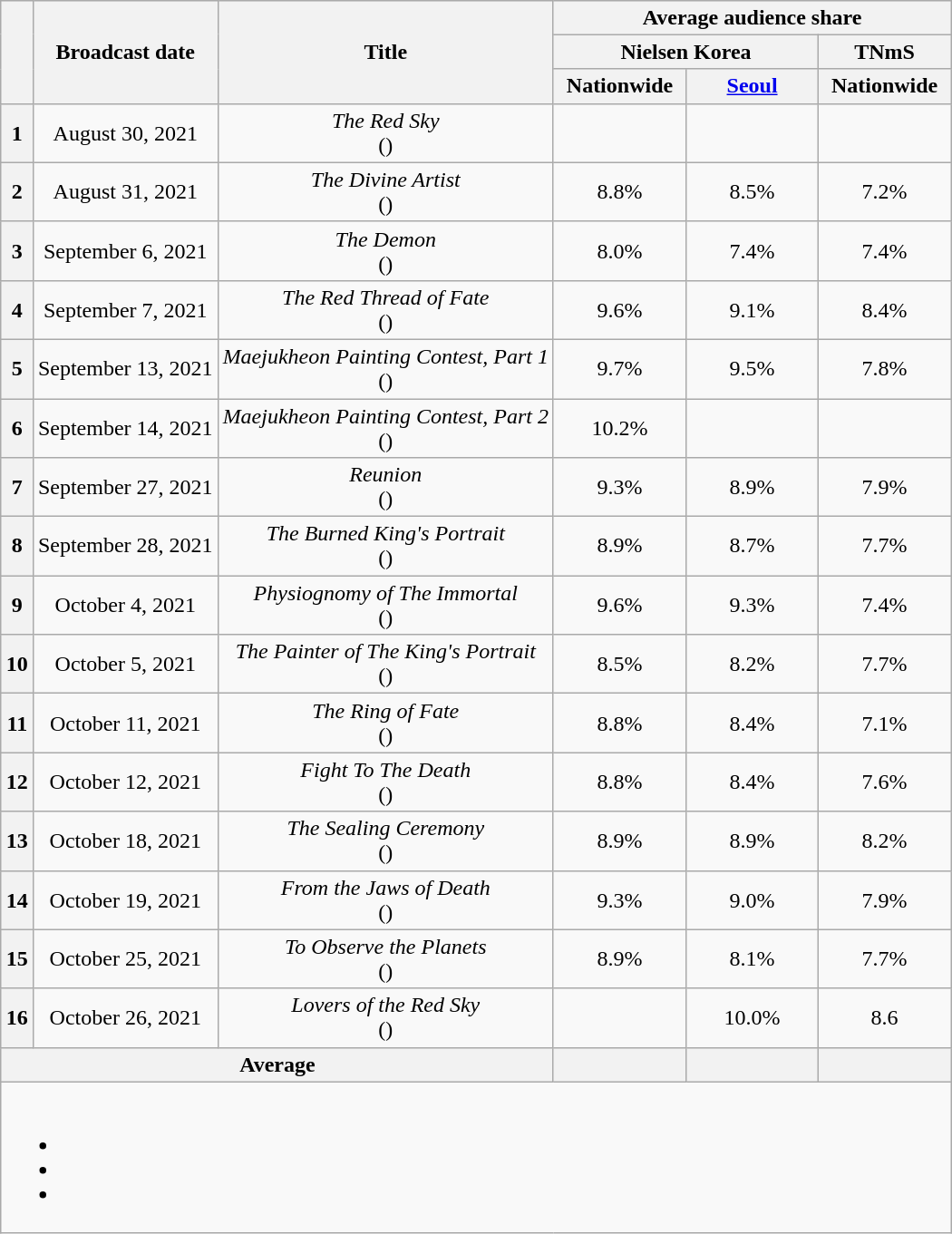<table class="wikitable" style="text-align:center; max-width:750px; margin-left: auto; margin-right: auto; border: none;">
<tr>
</tr>
<tr>
<th scope="col" rowspan="3"></th>
<th scope="col" rowspan="3">Broadcast date</th>
<th scope="col" rowspan="3">Title</th>
<th scope="col" colspan="3">Average audience share</th>
</tr>
<tr>
<th scope="col" colspan="2">Nielsen Korea</th>
<th scope="col">TNmS</th>
</tr>
<tr>
<th scope="col" width="90">Nationwide</th>
<th scope="col" width="90"><a href='#'>Seoul</a></th>
<th scope="col" width="90">Nationwide</th>
</tr>
<tr>
<th rowspan="1">1</th>
<td rowspan="1">August 30, 2021</td>
<td><em>The Red Sky</em><br>()</td>
<td> </td>
<td> </td>
<td> </td>
</tr>
<tr>
<th rowspan="1">2</th>
<td rowspan="1">August 31, 2021</td>
<td><em>The Divine Artist</em><br>()</td>
<td>8.8% </td>
<td>8.5% </td>
<td>7.2% </td>
</tr>
<tr>
<th rowspan="1">3</th>
<td rowspan="1">September 6, 2021</td>
<td><em>The Demon</em><br>()</td>
<td>8.0% </td>
<td>7.4% </td>
<td>7.4% </td>
</tr>
<tr>
<th rowspan="1">4</th>
<td rowspan="1">September 7, 2021</td>
<td><em>The Red Thread of Fate</em><br>()</td>
<td>9.6% </td>
<td>9.1% </td>
<td>8.4% </td>
</tr>
<tr>
<th rowspan="1">5</th>
<td rowspan="1">September 13, 2021</td>
<td><em>Maejukheon Painting Contest, Part 1</em><br>()</td>
<td>9.7% </td>
<td>9.5% </td>
<td>7.8% </td>
</tr>
<tr>
<th rowspan="1">6</th>
<td rowspan="1">September 14, 2021</td>
<td><em>Maejukheon Painting Contest, Part 2</em><br>()</td>
<td>10.2% </td>
<td> </td>
<td> </td>
</tr>
<tr>
<th rowspan="1">7</th>
<td rowspan="1">September 27, 2021</td>
<td><em>Reunion</em><br>()</td>
<td>9.3% </td>
<td>8.9% </td>
<td>7.9% </td>
</tr>
<tr>
<th rowspan="1">8</th>
<td rowspan="1">September 28, 2021</td>
<td><em>The Burned King's Portrait</em><br>()</td>
<td>8.9% </td>
<td>8.7% </td>
<td>7.7% </td>
</tr>
<tr>
<th rowspan="1">9</th>
<td rowspan="1">October 4, 2021</td>
<td><em>Physiognomy of The Immortal</em><br>()</td>
<td>9.6% </td>
<td>9.3% </td>
<td>7.4% </td>
</tr>
<tr>
<th rowspan="1">10</th>
<td rowspan="1">October 5, 2021</td>
<td><em>The Painter of The King's Portrait</em><br>()</td>
<td>8.5% </td>
<td>8.2% </td>
<td>7.7% </td>
</tr>
<tr>
<th rowspan="1">11</th>
<td rowspan="1">October 11, 2021</td>
<td><em>The Ring of Fate</em><br>()</td>
<td>8.8% </td>
<td>8.4% </td>
<td>7.1% </td>
</tr>
<tr>
<th rowspan="1">12</th>
<td rowspan="1">October 12, 2021</td>
<td><em>Fight To The Death</em><br>()</td>
<td>8.8% </td>
<td>8.4% </td>
<td>7.6% </td>
</tr>
<tr>
<th rowspan="1">13</th>
<td rowspan="1">October 18, 2021</td>
<td><em>The Sealing Ceremony</em><br>()</td>
<td>8.9% </td>
<td>8.9% </td>
<td>8.2% </td>
</tr>
<tr>
<th rowspan="1">14</th>
<td rowspan="1">October 19, 2021</td>
<td><em>From the Jaws of Death</em><br>()</td>
<td>9.3% </td>
<td>9.0% </td>
<td>7.9% </td>
</tr>
<tr>
<th rowspan="1">15</th>
<td rowspan="1">October 25, 2021</td>
<td><em>To Observe the Planets</em><br>()</td>
<td>8.9% </td>
<td>8.1% </td>
<td>7.7% </td>
</tr>
<tr>
<th rowspan="1">16</th>
<td rowspan="1">October 26, 2021</td>
<td><em>Lovers of the Red Sky</em><br>()</td>
<td> </td>
<td>10.0% </td>
<td>8.6 </td>
</tr>
<tr>
<th colspan="3">Average</th>
<th></th>
<th></th>
<th></th>
</tr>
<tr>
<td colspan="6"><br><ul><li></li><li></li><li></li></ul></td>
</tr>
</table>
